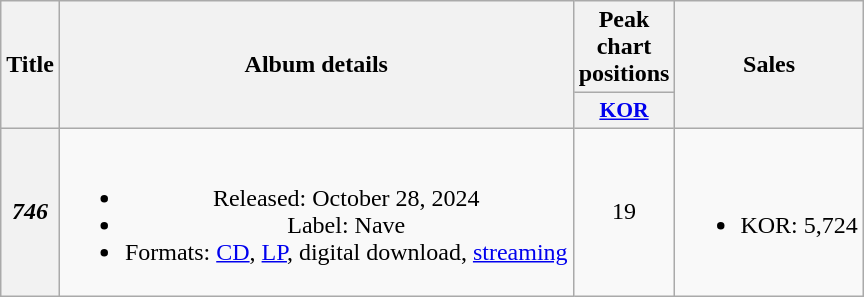<table class="wikitable plainrowheaders" style="text-align:center;">
<tr>
<th scope="col" rowspan="2">Title</th>
<th scope="col" rowspan="2">Album details</th>
<th scope="col">Peak chart positions</th>
<th scope="col" rowspan="2">Sales</th>
</tr>
<tr>
<th scope="col" style="width:3em;font-size:90%;"><a href='#'>KOR</a><br></th>
</tr>
<tr>
<th scope="row"><em>746</em></th>
<td><br><ul><li>Released: October 28, 2024</li><li>Label: Nave</li><li>Formats: <a href='#'>CD</a>, <a href='#'>LP</a>, digital download, <a href='#'>streaming</a></li></ul></td>
<td>19</td>
<td><br><ul><li>KOR: 5,724</li></ul></td>
</tr>
</table>
